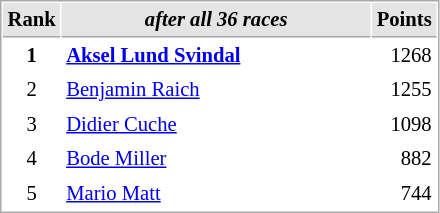<table cellspacing="1" cellpadding="3" style="border:1px solid #AAAAAA;font-size:86%">
<tr bgcolor="#E4E4E4">
<th style="border-bottom:1px solid #AAAAAA" width=10>Rank</th>
<th style="border-bottom:1px solid #AAAAAA" width=200><em>after all 36 races</em></th>
<th style="border-bottom:1px solid #AAAAAA" width=20>Points</th>
</tr>
<tr>
<td align="center"><strong>1</strong></td>
<td> <strong><a href='#'>Aksel Lund Svindal</a> </strong></td>
<td align="right">1268</td>
</tr>
<tr>
<td align="center">2</td>
<td> <a href='#'>Benjamin Raich</a></td>
<td align="right">1255</td>
</tr>
<tr>
<td align="center">3</td>
<td> <a href='#'>Didier Cuche</a></td>
<td align="right">1098</td>
</tr>
<tr>
<td align="center">4</td>
<td> <a href='#'>Bode Miller</a></td>
<td align="right">882</td>
</tr>
<tr>
<td align="center">5</td>
<td> <a href='#'>Mario Matt</a></td>
<td align="right">744</td>
</tr>
</table>
